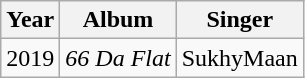<table class="wikitable">
<tr>
<th>Year</th>
<th>Album</th>
<th>Singer</th>
</tr>
<tr>
<td>2019</td>
<td><em>66 Da Flat</em></td>
<td>SukhyMaan</td>
</tr>
</table>
